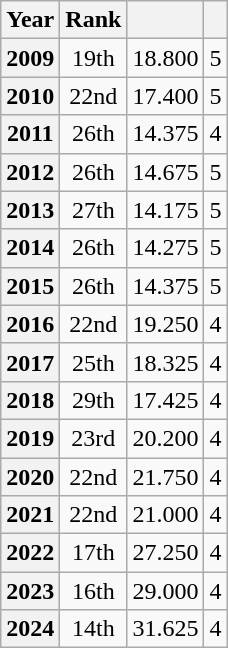<table class=wikitable style="float:left; margin-right:1em; text-align: center">
<tr>
<th>Year</th>
<th>Rank</th>
<th></th>
<th></th>
</tr>
<tr>
<th>2009</th>
<td>19th</td>
<td>18.800</td>
<td>5</td>
</tr>
<tr>
<th>2010</th>
<td>22nd</td>
<td>17.400</td>
<td>5</td>
</tr>
<tr>
<th>2011</th>
<td>26th</td>
<td>14.375</td>
<td>4</td>
</tr>
<tr>
<th>2012</th>
<td>26th</td>
<td>14.675</td>
<td>5</td>
</tr>
<tr>
<th>2013</th>
<td>27th</td>
<td>14.175</td>
<td>5</td>
</tr>
<tr>
<th>2014</th>
<td>26th</td>
<td>14.275</td>
<td>5</td>
</tr>
<tr>
<th>2015</th>
<td>26th</td>
<td>14.375</td>
<td>5</td>
</tr>
<tr>
<th>2016</th>
<td>22nd</td>
<td>19.250</td>
<td>4</td>
</tr>
<tr>
<th>2017</th>
<td>25th</td>
<td>18.325</td>
<td>4</td>
</tr>
<tr>
<th>2018</th>
<td>29th</td>
<td>17.425</td>
<td>4</td>
</tr>
<tr>
<th>2019</th>
<td>23rd</td>
<td>20.200</td>
<td>4</td>
</tr>
<tr>
<th>2020</th>
<td>22nd</td>
<td>21.750</td>
<td>4</td>
</tr>
<tr>
<th>2021</th>
<td>22nd</td>
<td>21.000</td>
<td>4</td>
</tr>
<tr>
<th>2022</th>
<td>17th</td>
<td>27.250</td>
<td>4</td>
</tr>
<tr>
<th>2023</th>
<td>16th</td>
<td>29.000</td>
<td>4</td>
</tr>
<tr>
<th>2024</th>
<td>14th</td>
<td>31.625</td>
<td>4</td>
</tr>
</table>
